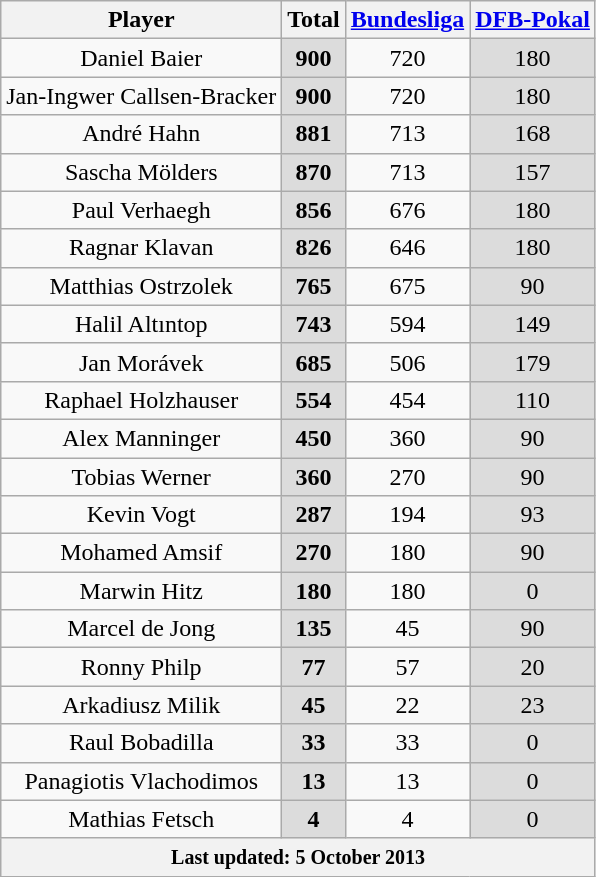<table class="wikitable" style="text-align:center;">
<tr style="text-align:center;">
<th>Player</th>
<th>Total</th>
<th><a href='#'>Bundesliga</a></th>
<th><a href='#'>DFB-Pokal</a></th>
</tr>
<tr>
<td>Daniel Baier</td>
<td style="background:#DCDCDC"><strong>900</strong></td>
<td>720</td>
<td style="background:#DCDCDC">180</td>
</tr>
<tr>
<td>Jan-Ingwer Callsen-Bracker</td>
<td style="background:#DCDCDC"><strong>900</strong></td>
<td>720</td>
<td style="background:#DCDCDC">180</td>
</tr>
<tr>
<td>André Hahn</td>
<td style="background:#DCDCDC"><strong>881</strong></td>
<td>713</td>
<td style="background:#DCDCDC">168</td>
</tr>
<tr>
<td>Sascha Mölders</td>
<td style="background:#DCDCDC"><strong>870</strong></td>
<td>713</td>
<td style="background:#DCDCDC">157</td>
</tr>
<tr>
<td>Paul Verhaegh</td>
<td style="background:#DCDCDC"><strong>856</strong></td>
<td>676</td>
<td style="background:#DCDCDC">180</td>
</tr>
<tr>
<td>Ragnar Klavan</td>
<td style="background:#DCDCDC"><strong>826</strong></td>
<td>646</td>
<td style="background:#DCDCDC">180</td>
</tr>
<tr>
<td>Matthias Ostrzolek</td>
<td style="background:#DCDCDC"><strong>765</strong></td>
<td>675</td>
<td style="background:#DCDCDC">90</td>
</tr>
<tr>
<td>Halil Altıntop</td>
<td style="background:#DCDCDC"><strong>743</strong></td>
<td>594</td>
<td style="background:#DCDCDC">149</td>
</tr>
<tr>
<td>Jan Morávek</td>
<td style="background:#DCDCDC"><strong>685</strong></td>
<td>506</td>
<td style="background:#DCDCDC">179</td>
</tr>
<tr>
<td>Raphael Holzhauser</td>
<td style="background:#DCDCDC"><strong>554</strong></td>
<td>454</td>
<td style="background:#DCDCDC">110</td>
</tr>
<tr>
<td>Alex Manninger</td>
<td style="background:#DCDCDC"><strong>450</strong></td>
<td>360</td>
<td style="background:#DCDCDC">90</td>
</tr>
<tr>
<td>Tobias Werner</td>
<td style="background:#DCDCDC"><strong>360</strong></td>
<td>270</td>
<td style="background:#DCDCDC">90</td>
</tr>
<tr>
<td>Kevin Vogt</td>
<td style="background:#DCDCDC"><strong>287</strong></td>
<td>194</td>
<td style="background:#DCDCDC">93</td>
</tr>
<tr>
<td>Mohamed Amsif</td>
<td style="background:#DCDCDC"><strong>270</strong></td>
<td>180</td>
<td style="background:#DCDCDC">90</td>
</tr>
<tr>
<td>Marwin Hitz</td>
<td style="background:#DCDCDC"><strong>180</strong></td>
<td>180</td>
<td style="background:#DCDCDC">0</td>
</tr>
<tr>
<td>Marcel de Jong</td>
<td style="background:#DCDCDC"><strong>135</strong></td>
<td>45</td>
<td style="background:#DCDCDC">90</td>
</tr>
<tr>
<td>Ronny Philp</td>
<td style="background:#DCDCDC"><strong>77</strong></td>
<td>57</td>
<td style="background:#DCDCDC">20</td>
</tr>
<tr>
<td>Arkadiusz Milik</td>
<td style="background:#DCDCDC"><strong>45</strong></td>
<td>22</td>
<td style="background:#DCDCDC">23</td>
</tr>
<tr>
<td>Raul Bobadilla</td>
<td style="background:#DCDCDC"><strong>33</strong></td>
<td>33</td>
<td style="background:#DCDCDC">0</td>
</tr>
<tr>
<td>Panagiotis Vlachodimos</td>
<td style="background:#DCDCDC"><strong>13</strong></td>
<td>13</td>
<td style="background:#DCDCDC">0</td>
</tr>
<tr>
<td>Mathias Fetsch</td>
<td style="background:#DCDCDC"><strong>4</strong></td>
<td>4</td>
<td style="background:#DCDCDC">0</td>
</tr>
<tr>
<th colspan="4"><small>Last updated: 5 October 2013</small></th>
</tr>
</table>
